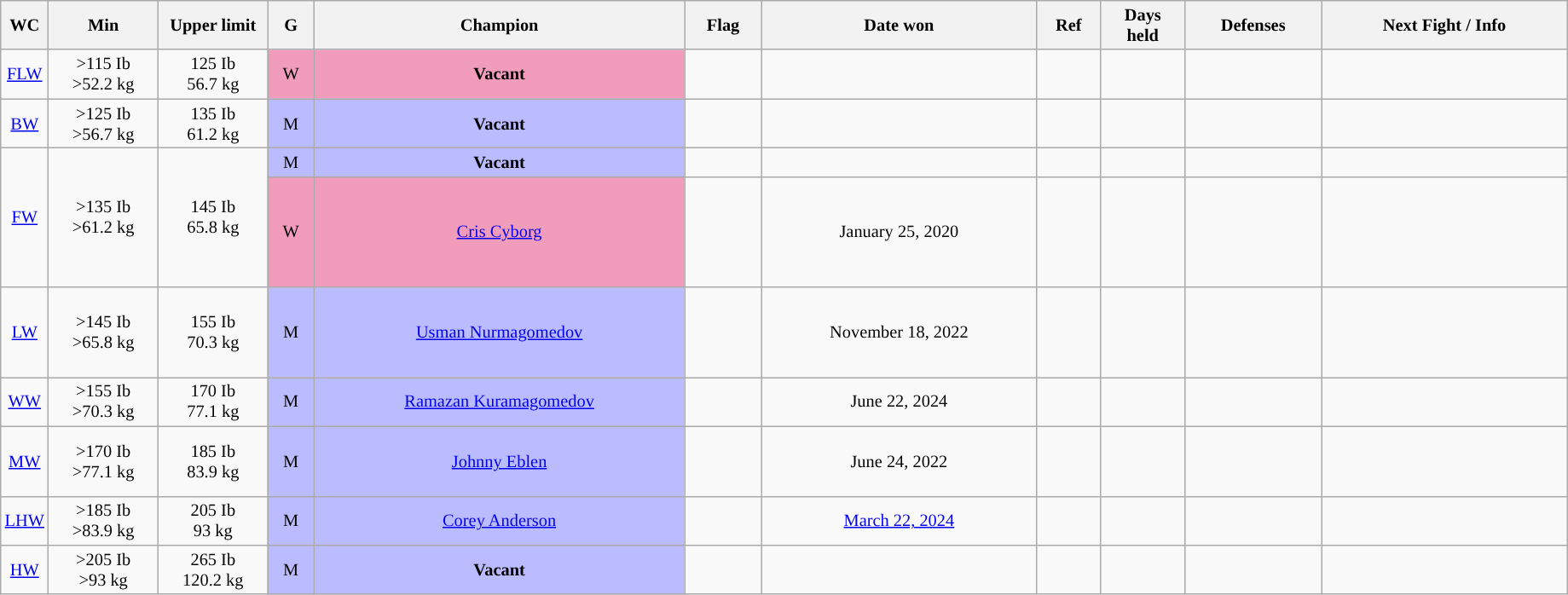<table class="wikitable" style="font-size: 85%; width:97%">
<tr>
<th colspan="";! width=3%>WC</th>
<th colspan=""! width=7%>Min</th>
<th colspan=""! width=7%>Upper limit</th>
<th rowspan=""!width=3%>G</th>
<th rowspan=""!width=4%>Champion</th>
<th rowspan=""!width=3%>Flag</th>
<th rowspan=""!width=8%>Date won</th>
<th rowspan=""!width=3%>Ref</th>
<th rowspan=""!width=3%>Days<br>held</th>
<th rowspan=""!width=45%>Defenses</th>
<th rowspan=""!width=9%>Next Fight / Info</th>
</tr>
<tr style="text-align:center;">
<td><a href='#'>FLW</a></td>
<td>>115 Ib <br>>52.2 kg</td>
<td>125 Ib <br> 56.7 kg</td>
<td style="background:#F19CBB;">W</td>
<td style="background:#F19CBB;"><strong>Vacant</strong></td>
<td></td>
<td></td>
<td></td>
<td></td>
<td style="text-align:left;"></td>
<td></td>
</tr>
<tr style="text-align:center;">
<td><a href='#'>BW</a></td>
<td>>125 Ib <br>>56.7 kg</td>
<td>135 Ib <br> 61.2 kg</td>
<td style="background:#BBF; ">M</td>
<td style="background:#BBF;"><strong>Vacant</strong></td>
<td></td>
<td></td>
<td></td>
<td></td>
<td style="text-align:left;"></td>
<td></td>
</tr>
<tr style="text-align:center;">
<td rowspan=2><a href='#'>FW</a></td>
<td rowspan=2>>135 Ib <br> >61.2 kg</td>
<td rowspan=2>145 Ib <br> 65.8 kg</td>
<td style="background:#BBF;">M</td>
<td style="background:#BBF;"><strong>Vacant</strong></td>
<td></td>
<td></td>
<td></td>
<td></td>
<td style="text-align:left;"></td>
<td></td>
</tr>
<tr style="text-align:center;">
<td style="background:#F19CBB;">W</td>
<td style="background:#F19CBB;"><a href='#'>Cris Cyborg</a></td>
<td></td>
<td>January 25, 2020</td>
<td></td>
<td></td>
<td style="text-align:left;"><br> <br> <br> <br> <br></td>
<td></td>
</tr>
<tr style="text-align:center;">
<td><a href='#'>LW</a></td>
<td>>145 Ib <br> >65.8 kg</td>
<td>155 Ib <br> 70.3 kg</td>
<td style="background:#BBF;">M</td>
<td style="background:#BBF;"><a href='#'>Usman Nurmagomedov</a></td>
<td></td>
<td>November 18, 2022</td>
<td></td>
<td></td>
<td style="text-align:left;"><br><br><br> <br>
</td>
<td></td>
</tr>
<tr style="text-align:center;">
<td><a href='#'>WW</a></td>
<td>>155 Ib <br> >70.3 kg</td>
<td>170 Ib <br> 77.1 kg</td>
<td style="background:#BBF; ">M</td>
<td style="background:#BBF;"><a href='#'>Ramazan Kuramagomedov</a></td>
<td></td>
<td>June 22, 2024</td>
<td></td>
<td></td>
<td style="text-align:left;"></td>
<td></td>
</tr>
<tr style="text-align:center;">
<td><a href='#'>MW</a></td>
<td>>170 Ib <br> >77.1 kg</td>
<td>185 Ib <br> 83.9 kg</td>
<td style="background:#BBF;">M</td>
<td style="background:#BBF;"><a href='#'>Johnny Eblen</a></td>
<td></td>
<td>June 24, 2022</td>
<td></td>
<td></td>
<td style="text-align:left;"><br><br> <br> </td>
<td></td>
</tr>
<tr style="text-align:center;">
<td><a href='#'>LHW</a></td>
<td>>185 Ib <br> >83.9 kg</td>
<td>205 Ib <br> 93 kg</td>
<td style="background:#BBF;">M</td>
<td style="background:#BBF;"><a href='#'>Corey Anderson</a></td>
<td></td>
<td><a href='#'>March 22, 2024</a></td>
<td></td>
<td></td>
<td style="text-align:left;"></td>
<td></td>
</tr>
<tr style="text-align:center;">
<td><a href='#'>HW</a></td>
<td>>205 Ib <br> >93 kg</td>
<td>265 Ib <br> 120.2 kg</td>
<td style="background:#BBF; ">M</td>
<td style="background:#BBF;"><strong>Vacant</strong></td>
<td></td>
<td></td>
<td></td>
<td></td>
<td style="text-align:left;"></td>
<td></td>
</tr>
</table>
